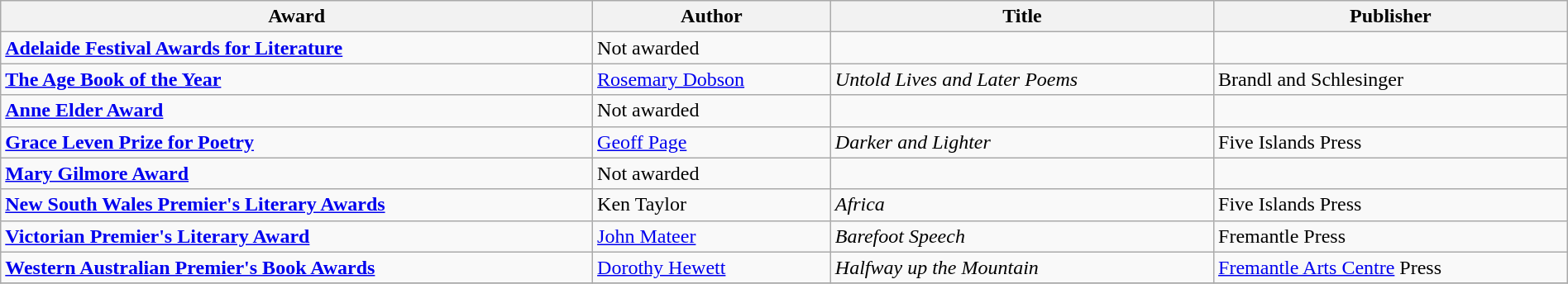<table class="wikitable" width=100%>
<tr>
<th>Award</th>
<th>Author</th>
<th>Title</th>
<th>Publisher</th>
</tr>
<tr>
<td><strong><a href='#'>Adelaide Festival Awards for Literature</a></strong></td>
<td>Not awarded</td>
<td></td>
<td></td>
</tr>
<tr>
<td><strong><a href='#'>The Age Book of the Year</a></strong></td>
<td><a href='#'>Rosemary Dobson</a></td>
<td><em>Untold Lives and Later Poems</em></td>
<td>Brandl and Schlesinger</td>
</tr>
<tr>
<td><strong><a href='#'>Anne Elder Award</a></strong></td>
<td>Not awarded</td>
<td></td>
<td></td>
</tr>
<tr>
<td><strong><a href='#'>Grace Leven Prize for Poetry</a></strong></td>
<td><a href='#'>Geoff Page</a></td>
<td><em>Darker and Lighter</em></td>
<td>Five Islands Press</td>
</tr>
<tr>
<td><strong><a href='#'>Mary Gilmore Award</a></strong></td>
<td>Not awarded</td>
<td></td>
<td></td>
</tr>
<tr>
<td><strong><a href='#'>New South Wales Premier's Literary Awards</a></strong></td>
<td>Ken Taylor</td>
<td><em>Africa</em></td>
<td>Five Islands Press</td>
</tr>
<tr>
<td><strong><a href='#'>Victorian Premier's Literary Award</a></strong></td>
<td><a href='#'>John Mateer</a></td>
<td><em>Barefoot Speech</em></td>
<td>Fremantle Press</td>
</tr>
<tr>
<td><strong><a href='#'>Western Australian Premier's Book Awards</a></strong></td>
<td><a href='#'>Dorothy Hewett</a></td>
<td><em>Halfway up the Mountain</em></td>
<td><a href='#'>Fremantle Arts Centre</a> Press</td>
</tr>
<tr>
</tr>
</table>
